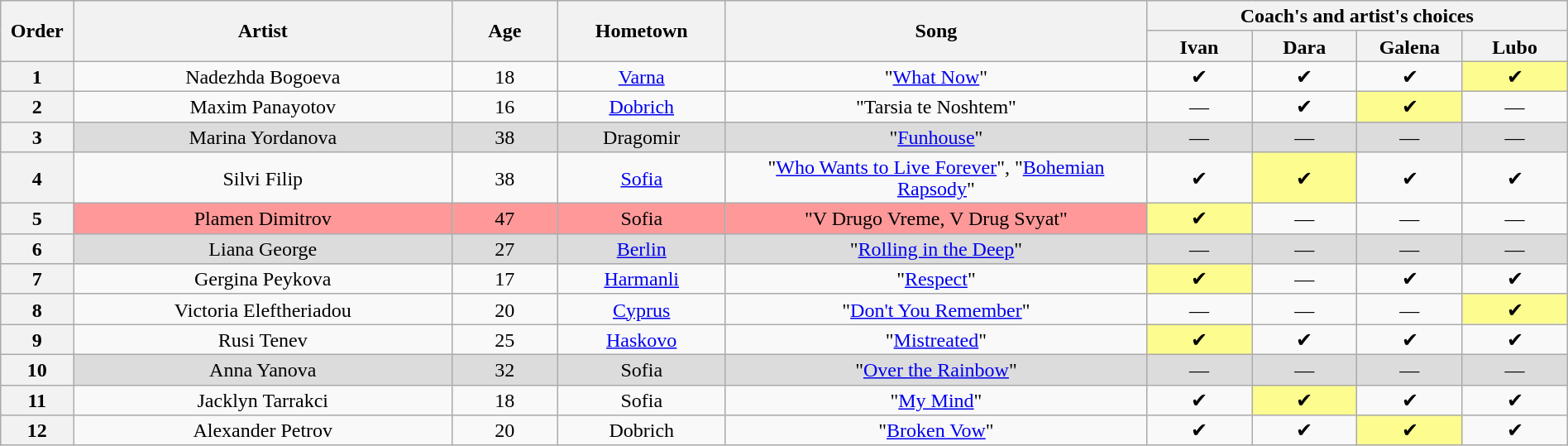<table class="wikitable" style="text-align:center; line-height:17px; width:100%">
<tr>
<th rowspan="2" scope="col" style="width:02%">Order</th>
<th rowspan="2" scope="col" style="width:18%">Artist</th>
<th rowspan="2" scope="col" style="width:05%">Age</th>
<th rowspan="2" scope="col" style="width:08%">Hometown</th>
<th rowspan="2" scope="col" style="width:20%">Song</th>
<th colspan="4" scope="col" style="width:20%">Coach's and artist's choices</th>
</tr>
<tr>
<th style="width:05%">Ivan</th>
<th style="width:05%">Dara</th>
<th style="width:05%">Galena</th>
<th style="width:05%">Lubo</th>
</tr>
<tr>
<th>1</th>
<td>Nadezhda Bogoeva</td>
<td>18</td>
<td><a href='#'>Varna</a></td>
<td>"<a href='#'>What Now</a>"</td>
<td>✔</td>
<td>✔</td>
<td>✔</td>
<td style="background:#fdfc8f">✔</td>
</tr>
<tr>
<th>2</th>
<td>Maxim Panayotov</td>
<td>16</td>
<td><a href='#'>Dobrich</a></td>
<td>"Tarsia te Noshtem"</td>
<td>—</td>
<td>✔</td>
<td style="background:#fdfc8f">✔</td>
<td>—</td>
</tr>
<tr style="background:#dcdcdc">
<th>3</th>
<td>Marina Yordanova</td>
<td>38</td>
<td>Dragomir</td>
<td>"<a href='#'>Funhouse</a>"</td>
<td>—</td>
<td>—</td>
<td>—</td>
<td>—</td>
</tr>
<tr>
<th>4</th>
<td>Silvi Filip</td>
<td>38</td>
<td><a href='#'>Sofia</a></td>
<td>"<a href='#'>Who Wants to Live Forever</a>", "<a href='#'>Bohemian Rapsody</a>"</td>
<td>✔</td>
<td style="background:#fdfc8f">✔</td>
<td>✔</td>
<td>✔</td>
</tr>
<tr>
<th>5</th>
<td style="background:#FF9999">Plamen Dimitrov</td>
<td style="background:#FF9999">47</td>
<td style="background:#FF9999">Sofia</td>
<td style="background:#FF9999">"V Drugo Vreme, V Drug Svyat"</td>
<td style="background:#fdfc8f">✔</td>
<td>—</td>
<td>—</td>
<td>—</td>
</tr>
<tr style="background:#dcdcdc">
<th>6</th>
<td>Liana George</td>
<td>27</td>
<td> <a href='#'>Berlin</a></td>
<td>"<a href='#'>Rolling in the Deep</a>"</td>
<td>—</td>
<td>—</td>
<td>—</td>
<td>—</td>
</tr>
<tr>
<th>7</th>
<td>Gergina Peykova</td>
<td>17</td>
<td><a href='#'>Harmanli</a></td>
<td>"<a href='#'>Respect</a>"</td>
<td style="background:#fdfc8f">✔</td>
<td>—</td>
<td>✔</td>
<td>✔</td>
</tr>
<tr>
<th>8</th>
<td>Victoria Eleftheriadou</td>
<td>20</td>
<td> <a href='#'>Cyprus</a></td>
<td>"<a href='#'>Don't You Remember</a>"</td>
<td>—</td>
<td>—</td>
<td>—</td>
<td style="background:#fdfc8f">✔</td>
</tr>
<tr>
<th>9</th>
<td>Rusi Tenev</td>
<td>25</td>
<td><a href='#'>Haskovo</a></td>
<td>"<a href='#'>Mistreated</a>"</td>
<td style="background:#fdfc8f">✔</td>
<td>✔</td>
<td>✔</td>
<td>✔</td>
</tr>
<tr style="background:#dcdcdc">
<th>10</th>
<td>Anna Yanova</td>
<td>32</td>
<td>Sofia</td>
<td>"<a href='#'>Over the Rainbow</a>"</td>
<td>—</td>
<td>—</td>
<td>—</td>
<td>—</td>
</tr>
<tr>
<th>11</th>
<td>Jacklyn Tarrakci</td>
<td>18</td>
<td>Sofia</td>
<td>"<a href='#'>My Mind</a>"</td>
<td>✔</td>
<td style="background:#fdfc8f">✔</td>
<td>✔</td>
<td>✔</td>
</tr>
<tr>
<th>12</th>
<td>Alexander Petrov</td>
<td>20</td>
<td>Dobrich</td>
<td>"<a href='#'>Broken Vow</a>"</td>
<td>✔</td>
<td>✔</td>
<td style="background:#fdfc8f">✔</td>
<td>✔</td>
</tr>
</table>
